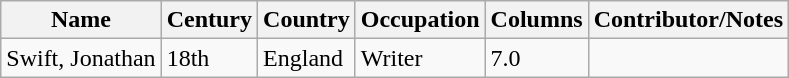<table class="wikitable">
<tr>
<th>Name</th>
<th>Century</th>
<th>Country</th>
<th>Occupation</th>
<th>Columns</th>
<th>Contributor/Notes</th>
</tr>
<tr>
<td>Swift, Jonathan</td>
<td>18th</td>
<td>England</td>
<td>Writer</td>
<td>7.0</td>
</tr>
</table>
